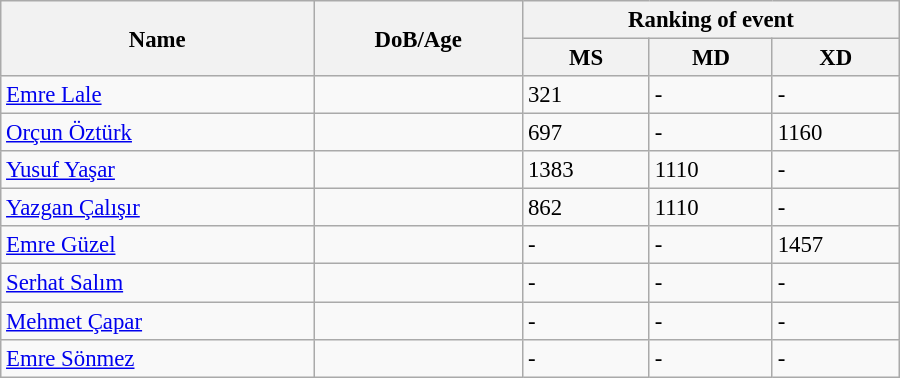<table class="wikitable" style="width:600px; font-size:95%;">
<tr>
<th rowspan="2" align="left">Name</th>
<th rowspan="2" align="left">DoB/Age</th>
<th colspan="3" align="center">Ranking of event</th>
</tr>
<tr>
<th align="center">MS</th>
<th>MD</th>
<th align="center">XD</th>
</tr>
<tr>
<td><a href='#'>Emre Lale</a></td>
<td></td>
<td>321</td>
<td>-</td>
<td>-</td>
</tr>
<tr>
<td><a href='#'>Orçun Öztürk</a></td>
<td></td>
<td>697</td>
<td>-</td>
<td>1160</td>
</tr>
<tr>
<td><a href='#'>Yusuf Yaşar</a></td>
<td></td>
<td>1383</td>
<td>1110</td>
<td>-</td>
</tr>
<tr>
<td><a href='#'>Yazgan Çalışır</a></td>
<td></td>
<td>862</td>
<td>1110</td>
<td>-</td>
</tr>
<tr>
<td><a href='#'>Emre Güzel</a></td>
<td></td>
<td>-</td>
<td>-</td>
<td>1457</td>
</tr>
<tr>
<td><a href='#'>Serhat Salım</a></td>
<td></td>
<td>-</td>
<td>-</td>
<td>-</td>
</tr>
<tr>
<td><a href='#'>Mehmet Çapar</a></td>
<td></td>
<td>-</td>
<td>-</td>
<td>-</td>
</tr>
<tr>
<td><a href='#'>Emre Sönmez</a></td>
<td></td>
<td>-</td>
<td>-</td>
<td>-</td>
</tr>
</table>
